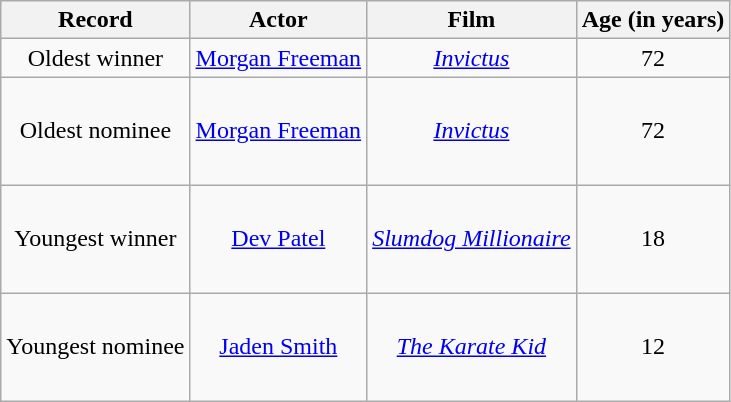<table class="wikitable sortable plainrowheaders" style="text-align:center;">
<tr>
<th scope="col">Record</th>
<th scope="col">Actor</th>
<th scope="col">Film</th>
<th scope="col">Age (in years)</th>
</tr>
<tr>
<td>Oldest winner</td>
<td><a href='#'>Morgan Freeman</a></td>
<td><em><a href='#'> Invictus</a></em></td>
<td>72</td>
</tr>
<tr style="height:4.5em;">
<td>Oldest nominee</td>
<td><a href='#'>Morgan Freeman</a></td>
<td><em><a href='#'> Invictus</a></em></td>
<td>72</td>
</tr>
<tr style="height:4.5em;">
<td>Youngest winner</td>
<td><a href='#'>Dev Patel</a></td>
<td><em><a href='#'>Slumdog Millionaire</a></em></td>
<td>18</td>
</tr>
<tr style="height:4.5em;">
<td>Youngest nominee</td>
<td><a href='#'>Jaden Smith</a></td>
<td><em><a href='#'> The Karate Kid</a></em></td>
<td>12</td>
</tr>
</table>
